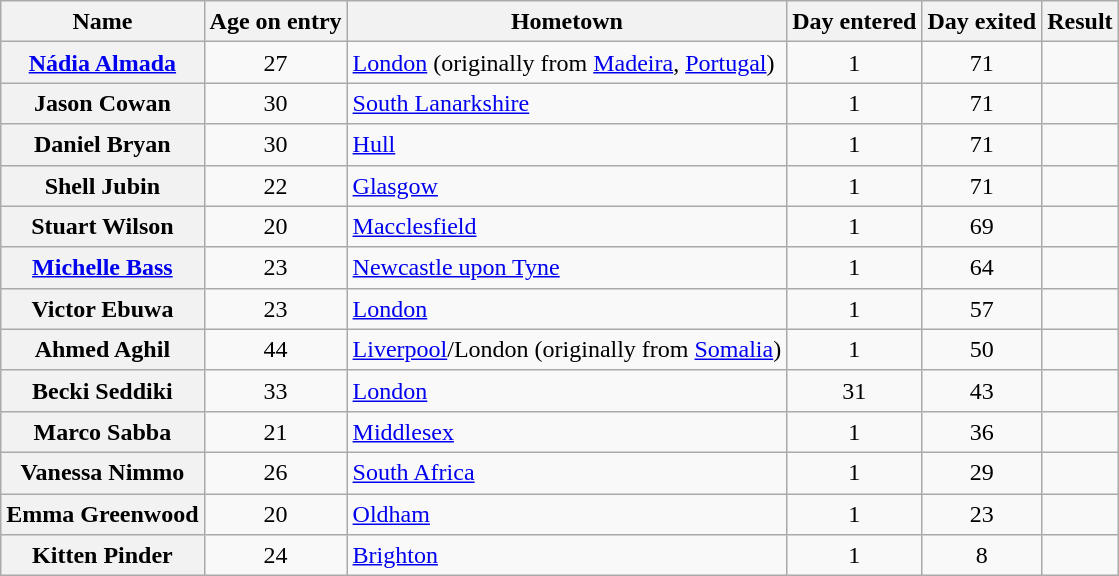<table class="wikitable sortable" style="text-align:left; line-height:20px; width:auto;">
<tr>
<th scope="col">Name</th>
<th scope="col">Age on entry</th>
<th scope="col">Hometown</th>
<th scope="col">Day entered</th>
<th scope="col">Day exited</th>
<th scope="col">Result</th>
</tr>
<tr>
<th scope="row"><a href='#'>Nádia Almada</a></th>
<td align="center">27</td>
<td><a href='#'>London</a> (originally from <a href='#'>Madeira</a>, <a href='#'>Portugal</a>)</td>
<td align="center">1</td>
<td align="center">71</td>
<td></td>
</tr>
<tr>
<th scope="row">Jason Cowan</th>
<td align="center">30</td>
<td><a href='#'>South Lanarkshire</a></td>
<td align="center">1</td>
<td align="center">71</td>
<td></td>
</tr>
<tr>
<th scope="row">Daniel Bryan</th>
<td align="center">30</td>
<td><a href='#'>Hull</a></td>
<td align="center">1</td>
<td align="center">71</td>
<td></td>
</tr>
<tr>
<th scope="row">Shell Jubin</th>
<td align="center">22</td>
<td><a href='#'>Glasgow</a></td>
<td align="center">1</td>
<td align="center">71</td>
<td></td>
</tr>
<tr>
<th scope="row">Stuart Wilson</th>
<td align="center">20</td>
<td><a href='#'>Macclesfield</a></td>
<td align="center">1</td>
<td align="center">69</td>
<td></td>
</tr>
<tr>
<th scope="row"><a href='#'>Michelle Bass</a></th>
<td align="center">23</td>
<td><a href='#'>Newcastle upon Tyne</a></td>
<td align="center">1</td>
<td align="center">64</td>
<td></td>
</tr>
<tr>
<th scope="row">Victor Ebuwa</th>
<td align="center">23</td>
<td><a href='#'>London</a></td>
<td align="center">1</td>
<td align="center">57</td>
<td></td>
</tr>
<tr>
<th scope="row">Ahmed Aghil</th>
<td align="center">44</td>
<td><a href='#'>Liverpool</a>/London (originally from <a href='#'>Somalia</a>)</td>
<td align="center">1</td>
<td align="center">50</td>
<td></td>
</tr>
<tr>
<th scope="row">Becki Seddiki</th>
<td align="center">33</td>
<td><a href='#'>London</a></td>
<td align="center">31</td>
<td align="center">43</td>
<td></td>
</tr>
<tr>
<th scope="row">Marco Sabba</th>
<td align="center">21</td>
<td><a href='#'>Middlesex</a></td>
<td align="center">1</td>
<td align="center">36</td>
<td></td>
</tr>
<tr>
<th scope="row">Vanessa Nimmo</th>
<td align="center">26</td>
<td><a href='#'>South Africa</a></td>
<td align="center">1</td>
<td align="center">29</td>
<td></td>
</tr>
<tr>
<th scope="row">Emma Greenwood</th>
<td align="center">20</td>
<td><a href='#'>Oldham</a></td>
<td align="center">1</td>
<td align="center">23</td>
<td></td>
</tr>
<tr>
<th scope="row">Kitten Pinder</th>
<td align="center">24</td>
<td><a href='#'>Brighton</a></td>
<td align="center">1</td>
<td align="center">8</td>
<td> </td>
</tr>
</table>
